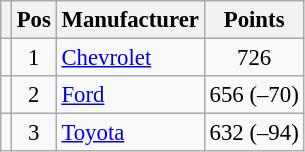<table class="wikitable" style="font-size: 95%;">
<tr>
<th></th>
<th>Pos</th>
<th>Manufacturer</th>
<th>Points</th>
</tr>
<tr>
<td align="left"></td>
<td style="text-align:center;">1</td>
<td><a href='#'>Chevrolet</a></td>
<td style="text-align:center;">726</td>
</tr>
<tr>
<td align="left"></td>
<td style="text-align:center;">2</td>
<td><a href='#'>Ford</a></td>
<td style="text-align:center;">656 (–70)</td>
</tr>
<tr>
<td align="left"></td>
<td style="text-align:center;">3</td>
<td><a href='#'>Toyota</a></td>
<td style="text-align:center;">632 (–94)</td>
</tr>
</table>
